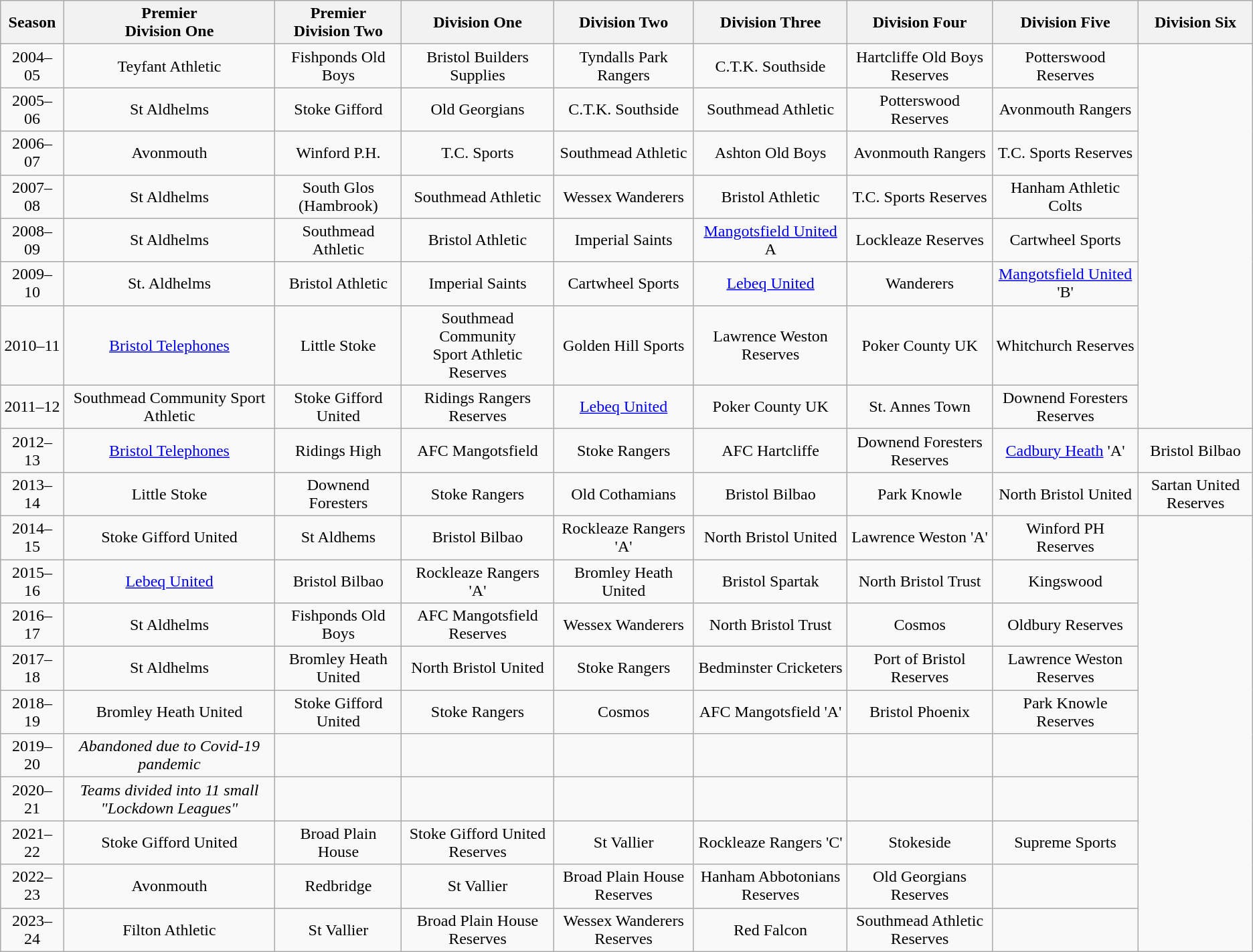<table class="wikitable" style="text-align: center">
<tr>
<th> Season </th>
<th>Premier<br>Division One</th>
<th>Premier<br>Division Two</th>
<th>Division One</th>
<th>Division Two</th>
<th>Division Three</th>
<th>Division Four</th>
<th>Division Five</th>
<th>Division Six</th>
</tr>
<tr>
<td>2004–05</td>
<td>Teyfant Athletic</td>
<td>Fishponds Old Boys</td>
<td>Bristol Builders Supplies</td>
<td>Tyndalls Park Rangers</td>
<td>C.T.K. Southside</td>
<td>Hartcliffe Old Boys Reserves</td>
<td>Potterswood Reserves</td>
</tr>
<tr>
<td>2005–06</td>
<td>St Aldhelms</td>
<td>Stoke Gifford</td>
<td>Old Georgians</td>
<td>C.T.K. Southside</td>
<td>Southmead Athletic</td>
<td>Potterswood Reserves</td>
<td>Avonmouth Rangers</td>
</tr>
<tr>
<td>2006–07</td>
<td>Avonmouth</td>
<td>Winford P.H.</td>
<td>T.C. Sports</td>
<td>Southmead Athletic</td>
<td>Ashton Old Boys</td>
<td>Avonmouth Rangers</td>
<td>T.C. Sports Reserves</td>
</tr>
<tr>
<td>2007–08</td>
<td>St Aldhelms</td>
<td>South Glos (Hambrook)</td>
<td>Southmead Athletic</td>
<td>Wessex Wanderers</td>
<td>Bristol Athletic</td>
<td>T.C. Sports Reserves</td>
<td>Hanham Athletic Colts</td>
</tr>
<tr>
<td>2008–09</td>
<td>St Aldhelms</td>
<td>Southmead Athletic</td>
<td>Bristol Athletic</td>
<td>Imperial Saints</td>
<td><a href='#'>Mangotsfield United</a>  A</td>
<td>Lockleaze Reserves</td>
<td>Cartwheel Sports</td>
</tr>
<tr>
<td>2009–10</td>
<td>St. Aldhelms</td>
<td>Bristol Athletic</td>
<td>Imperial Saints</td>
<td>Cartwheel Sports</td>
<td><a href='#'>Lebeq United</a></td>
<td>Wanderers</td>
<td><a href='#'>Mangotsfield United</a> 'B'</td>
</tr>
<tr>
<td>2010–11</td>
<td><a href='#'>Bristol Telephones</a></td>
<td>Little Stoke</td>
<td>Southmead Community<br> Sport Athletic Reserves</td>
<td>Golden Hill Sports</td>
<td>Lawrence Weston Reserves</td>
<td>Poker County UK</td>
<td>Whitchurch Reserves</td>
</tr>
<tr>
<td>2011–12</td>
<td>Southmead Community Sport Athletic</td>
<td>Stoke Gifford United</td>
<td>Ridings Rangers Reserves</td>
<td><a href='#'>Lebeq United</a></td>
<td>Poker County UK</td>
<td>St. Annes Town</td>
<td>Downend Foresters Reserves</td>
</tr>
<tr>
<td>2012–13</td>
<td><a href='#'>Bristol Telephones</a></td>
<td>Ridings High</td>
<td>AFC Mangotsfield</td>
<td>Stoke Rangers</td>
<td>AFC Hartcliffe</td>
<td>Downend Foresters Reserves</td>
<td><a href='#'>Cadbury Heath</a> 'A'</td>
<td>Bristol Bilbao</td>
</tr>
<tr>
<td>2013–14</td>
<td>Little Stoke</td>
<td>Downend Foresters</td>
<td>Stoke Rangers</td>
<td>Old Cothamians</td>
<td>Bristol Bilbao</td>
<td>Park Knowle</td>
<td>North Bristol United</td>
<td>Sartan United Reserves</td>
</tr>
<tr>
<td>2014–15</td>
<td>Stoke Gifford United</td>
<td>St Aldhems</td>
<td>Bristol Bilbao</td>
<td>Rockleaze Rangers 'A'</td>
<td>North Bristol United</td>
<td>Lawrence Weston 'A'</td>
<td>Winford PH Reserves</td>
</tr>
<tr>
<td>2015–16</td>
<td><a href='#'>Lebeq United</a></td>
<td>Bristol Bilbao</td>
<td>Rockleaze Rangers 'A'</td>
<td>Bromley Heath United</td>
<td>Bristol Spartak</td>
<td>North Bristol Trust</td>
<td>Kingswood</td>
</tr>
<tr>
<td>2016–17</td>
<td>St Aldhelms</td>
<td>Fishponds Old Boys</td>
<td>AFC Mangotsfield Reserves</td>
<td>Wessex Wanderers</td>
<td>North Bristol Trust</td>
<td>Cosmos</td>
<td>Oldbury Reserves</td>
</tr>
<tr>
<td>2017–18</td>
<td>St Aldhelms</td>
<td>Bromley Heath United</td>
<td>North Bristol United</td>
<td>Stoke Rangers</td>
<td>Bedminster Cricketers</td>
<td>Port of Bristol Reserves</td>
<td>Lawrence Weston Reserves</td>
</tr>
<tr>
<td>2018–19</td>
<td>Bromley Heath United</td>
<td>Stoke Gifford United</td>
<td>Stoke Rangers</td>
<td>Cosmos</td>
<td>AFC Mangotsfield 'A'</td>
<td>Bristol Phoenix</td>
<td>Park Knowle Reserves</td>
</tr>
<tr>
<td>2019–20</td>
<td><em>Abandoned due to Covid-19 pandemic</em></td>
<td></td>
<td></td>
<td></td>
<td></td>
<td></td>
<td></td>
</tr>
<tr>
<td>2020–21</td>
<td><em>Teams divided into 11 small "Lockdown Leagues"</em></td>
<td></td>
<td></td>
<td></td>
<td></td>
<td></td>
<td></td>
</tr>
<tr>
<td>2021–22</td>
<td>Stoke Gifford United</td>
<td>Broad Plain House</td>
<td>Stoke Gifford United Reserves</td>
<td>St Vallier</td>
<td>Rockleaze Rangers 'C'</td>
<td>Stokeside</td>
<td>Supreme Sports</td>
</tr>
<tr>
<td>2022–23</td>
<td>Avonmouth</td>
<td>Redbridge</td>
<td>St Vallier</td>
<td>Broad Plain House Reserves</td>
<td>Hanham Abbotonians Reserves</td>
<td>Old Georgians Reserves</td>
<td></td>
</tr>
<tr>
<td>2023–24</td>
<td>Filton Athletic</td>
<td>St Vallier</td>
<td>Broad Plain House Reserves</td>
<td>Wessex Wanderers Reserves</td>
<td>Red Falcon</td>
<td>Southmead Athletic Reserves</td>
<td></td>
</tr>
</table>
